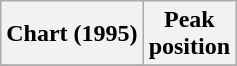<table class="wikitable sortable plainrowheaders">
<tr>
<th scope="col">Chart (1995)</th>
<th scope="col">Peak<br>position</th>
</tr>
<tr>
</tr>
</table>
